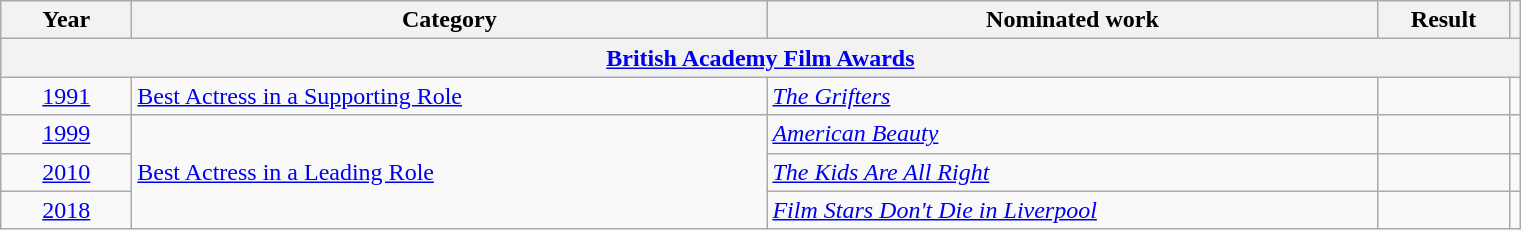<table class=wikitable>
<tr>
<th scope="col" style="width:5em;">Year</th>
<th scope="col" style="width:26em;">Category</th>
<th scope="col" style="width:25em;">Nominated work</th>
<th scope="col" style="width:5em;">Result</th>
<th></th>
</tr>
<tr>
<th colspan=5><a href='#'>British Academy Film Awards</a></th>
</tr>
<tr>
<td style="text-align:center;"><a href='#'>1991</a></td>
<td><a href='#'>Best Actress in a Supporting Role</a></td>
<td><em><a href='#'>The Grifters</a></em></td>
<td></td>
<td style="text-align:center;"></td>
</tr>
<tr>
<td style="text-align:center;"><a href='#'>1999</a></td>
<td rowspan="3"><a href='#'>Best Actress in a Leading Role</a></td>
<td><em><a href='#'>American Beauty</a></em></td>
<td></td>
<td style="text-align:center;"></td>
</tr>
<tr>
<td style="text-align:center;"><a href='#'>2010</a></td>
<td><em><a href='#'>The Kids Are All Right</a></em></td>
<td></td>
<td style="text-align:center;"></td>
</tr>
<tr>
<td style="text-align:center;"><a href='#'>2018</a></td>
<td><em><a href='#'>Film Stars Don't Die in Liverpool</a></em></td>
<td></td>
<td style="text-align:center;"></td>
</tr>
</table>
